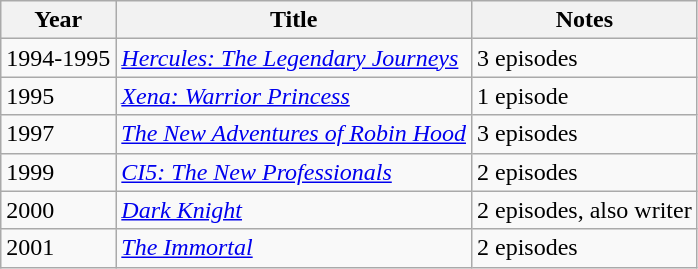<table class="wikitable">
<tr>
<th>Year</th>
<th>Title</th>
<th>Notes</th>
</tr>
<tr>
<td>1994-1995</td>
<td><em><a href='#'>Hercules: The Legendary Journeys</a></em></td>
<td>3 episodes</td>
</tr>
<tr>
<td>1995</td>
<td><em><a href='#'>Xena: Warrior Princess</a></em></td>
<td>1 episode</td>
</tr>
<tr>
<td>1997</td>
<td><em><a href='#'>The New Adventures of Robin Hood</a></em></td>
<td>3 episodes</td>
</tr>
<tr>
<td>1999</td>
<td><em><a href='#'>CI5: The New Professionals</a></em></td>
<td>2 episodes</td>
</tr>
<tr>
<td>2000</td>
<td><em><a href='#'>Dark Knight</a></em></td>
<td>2 episodes, also writer</td>
</tr>
<tr>
<td>2001</td>
<td><em><a href='#'>The Immortal</a></em></td>
<td>2 episodes</td>
</tr>
</table>
